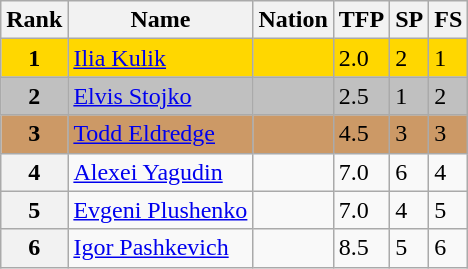<table class="wikitable">
<tr>
<th>Rank</th>
<th>Name</th>
<th>Nation</th>
<th>TFP</th>
<th>SP</th>
<th>FS</th>
</tr>
<tr bgcolor="gold">
<td align="center"><strong>1</strong></td>
<td><a href='#'>Ilia Kulik</a></td>
<td></td>
<td>2.0</td>
<td>2</td>
<td>1</td>
</tr>
<tr bgcolor="silver">
<td align="center"><strong>2</strong></td>
<td><a href='#'>Elvis Stojko</a></td>
<td></td>
<td>2.5</td>
<td>1</td>
<td>2</td>
</tr>
<tr bgcolor="cc9966">
<td align="center"><strong>3</strong></td>
<td><a href='#'>Todd Eldredge</a></td>
<td></td>
<td>4.5</td>
<td>3</td>
<td>3</td>
</tr>
<tr>
<th>4</th>
<td><a href='#'>Alexei Yagudin</a></td>
<td></td>
<td>7.0</td>
<td>6</td>
<td>4</td>
</tr>
<tr>
<th>5</th>
<td><a href='#'>Evgeni Plushenko</a></td>
<td></td>
<td>7.0</td>
<td>4</td>
<td>5</td>
</tr>
<tr>
<th>6</th>
<td><a href='#'>Igor Pashkevich</a></td>
<td></td>
<td>8.5</td>
<td>5</td>
<td>6</td>
</tr>
</table>
